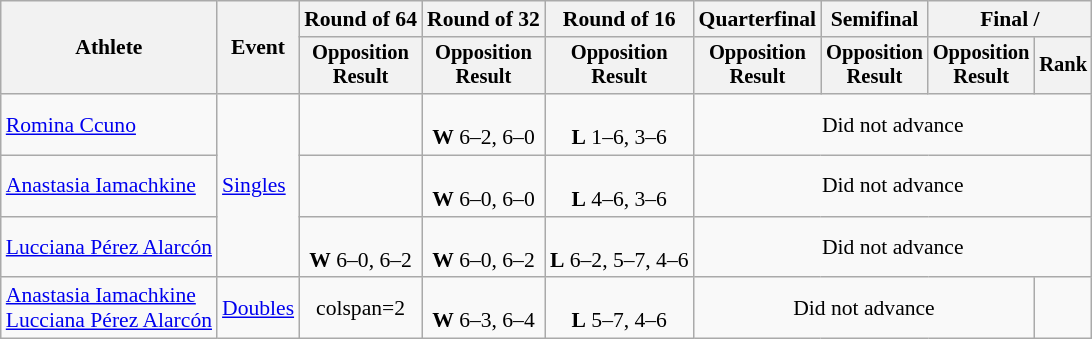<table class=wikitable style=font-size:90%;text-align:center>
<tr>
<th rowspan=2>Athlete</th>
<th rowspan=2>Event</th>
<th>Round of 64</th>
<th>Round of 32</th>
<th>Round of 16</th>
<th>Quarterfinal</th>
<th>Semifinal</th>
<th colspan=2>Final / </th>
</tr>
<tr style=font-size:95%>
<th>Opposition<br>Result</th>
<th>Opposition<br>Result</th>
<th>Opposition<br>Result</th>
<th>Opposition<br>Result</th>
<th>Opposition<br>Result</th>
<th>Opposition<br>Result</th>
<th>Rank</th>
</tr>
<tr>
<td align=left><a href='#'>Romina Ccuno</a></td>
<td align=left rowspan=3><a href='#'>Singles</a></td>
<td></td>
<td><br><strong>W</strong> 6–2, 6–0</td>
<td><br><strong>L</strong> 1–6, 3–6</td>
<td colspan=5>Did not advance</td>
</tr>
<tr>
<td align=left><a href='#'>Anastasia Iamachkine</a></td>
<td></td>
<td><br><strong>W</strong> 6–0, 6–0</td>
<td><br><strong>L</strong> 4–6, 3–6</td>
<td colspan=4>Did not advance</td>
</tr>
<tr>
<td align=left><a href='#'>Lucciana Pérez Alarcón</a></td>
<td><br><strong>W</strong> 6–0, 6–2</td>
<td><br><strong>W</strong> 6–0, 6–2</td>
<td><br><strong>L</strong> 6–2, 5–7, 4–6</td>
<td colspan=4>Did not advance</td>
</tr>
<tr>
<td align=left><a href='#'>Anastasia Iamachkine</a><br><a href='#'>Lucciana Pérez Alarcón</a></td>
<td align=left><a href='#'>Doubles</a></td>
<td>colspan=2 </td>
<td><br><strong>W</strong> 6–3, 6–4</td>
<td><br><strong>L</strong> 5–7, 4–6</td>
<td colspan=3>Did not advance</td>
</tr>
</table>
